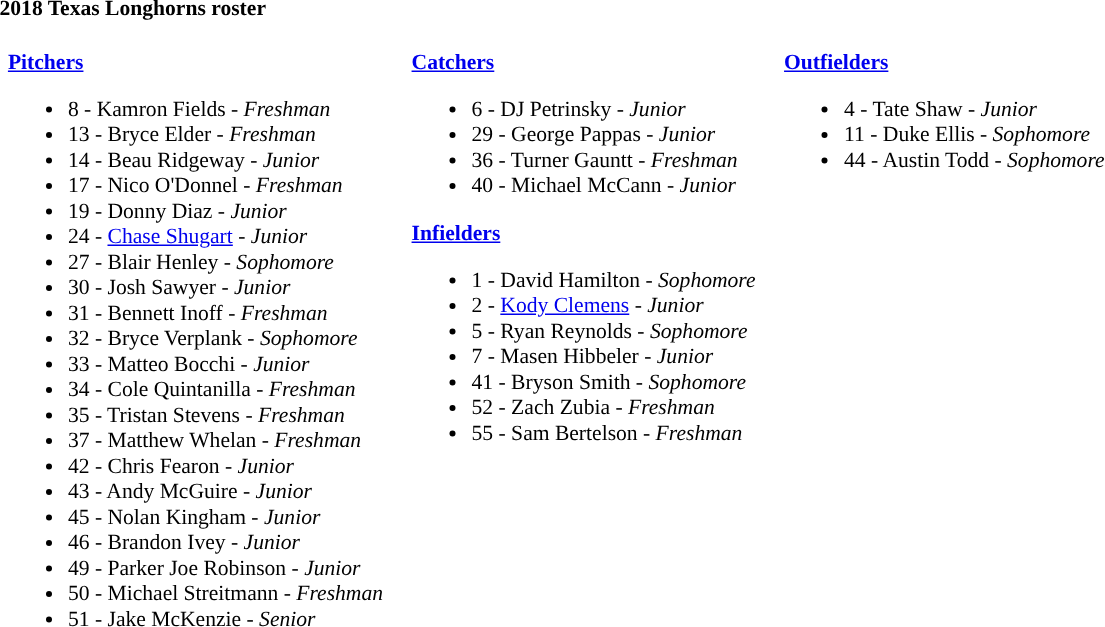<table class="toccolours" style="border-collapse:collapse; font-size:90%;">
<tr>
<td colspan="7"><strong>2018 Texas Longhorns roster</strong></td>
</tr>
<tr>
<td width="03"> </td>
<td valign="top"><br><strong><a href='#'>Pitchers</a></strong><ul><li>8 - Kamron Fields - <em>Freshman</em></li><li>13 - Bryce Elder - <em>Freshman</em></li><li>14 - Beau Ridgeway - <em>Junior</em></li><li>17 - Nico O'Donnel - <em>Freshman</em></li><li>19 - Donny Diaz - <em> Junior</em></li><li>24 - <a href='#'>Chase Shugart</a> - <em>Junior</em></li><li>27 - Blair Henley - <em>Sophomore</em></li><li>30 - Josh Sawyer - <em> Junior</em></li><li>31 - Bennett Inoff - <em>Freshman</em></li><li>32 - Bryce Verplank - <em> Sophomore</em></li><li>33 - Matteo Bocchi - <em>Junior</em></li><li>34 - Cole Quintanilla - <em>Freshman</em></li><li>35 - Tristan Stevens - <em> Freshman</em></li><li>37 - Matthew Whelan - <em>Freshman</em></li><li>42 - Chris Fearon - <em>Junior</em></li><li>43 - Andy McGuire - <em> Junior</em></li><li>45 - Nolan Kingham - <em>Junior</em></li><li>46 - Brandon Ivey - <em>Junior</em></li><li>49 - Parker Joe Robinson - <em> Junior</em></li><li>50 - Michael Streitmann - <em>Freshman</em></li><li>51 - Jake McKenzie - <em>Senior</em></li></ul></td>
<td width="15"> </td>
<td valign="top"><br><strong><a href='#'>Catchers</a></strong><ul><li>6 - DJ Petrinsky - <em>Junior</em></li><li>29 - George Pappas - <em> Junior</em></li><li>36 - Turner Gauntt - <em>Freshman</em></li><li>40 - Michael McCann - <em> Junior</em></li></ul><strong><a href='#'>Infielders</a></strong><ul><li>1 - David Hamilton - <em>Sophomore</em></li><li>2 - <a href='#'>Kody Clemens</a> - <em>Junior</em></li><li>5 - Ryan Reynolds - <em>Sophomore</em></li><li>7 - Masen Hibbeler - <em>Junior</em></li><li>41 - Bryson Smith - <em>Sophomore</em></li><li>52 - Zach Zubia - <em> Freshman</em></li><li>55 - Sam Bertelson - <em>Freshman</em></li></ul></td>
<td width="15"> </td>
<td valign="top"><br><strong><a href='#'>Outfielders</a></strong><ul><li>4 - Tate Shaw - <em> Junior</em></li><li>11 - Duke Ellis - <em>Sophomore</em></li><li>44 - Austin Todd - <em>Sophomore</em></li></ul></td>
<td width="25"> </td>
</tr>
</table>
